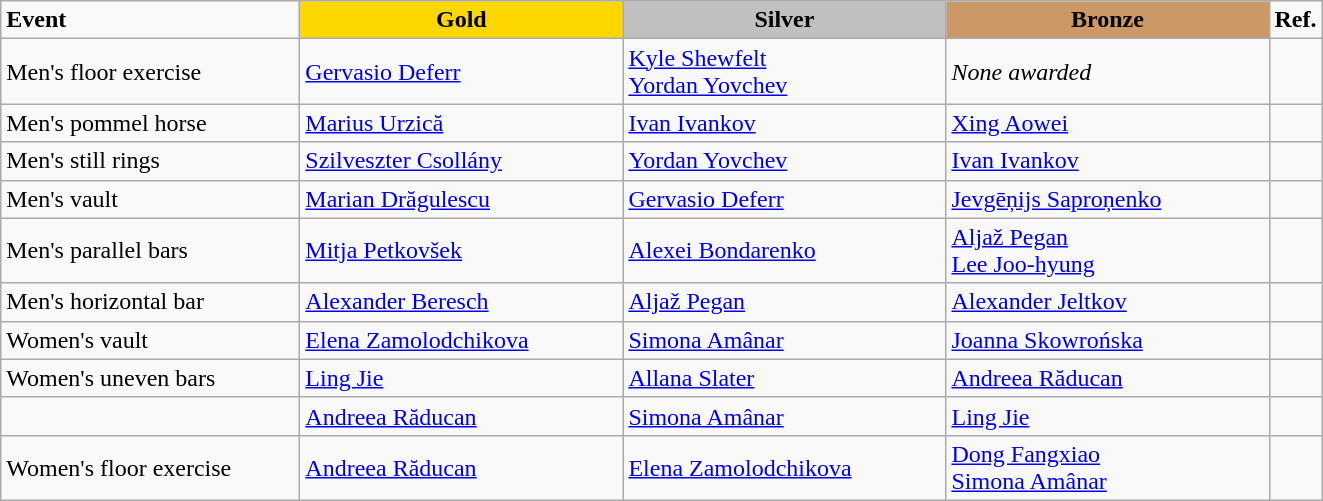<table class="wikitable">
<tr>
<td style="width:12em;"><strong>Event</strong></td>
<td style="text-align:center; background:gold; width:13em;"><strong>Gold</strong></td>
<td style="text-align:center; background:silver; width:13em;"><strong>Silver</strong></td>
<td style="text-align:center; background:#c96; width:13em;"><strong>Bronze</strong></td>
<td style="width:1em;"><strong>Ref.</strong></td>
</tr>
<tr>
<td>Men's floor exercise</td>
<td> <a href='#'>Gervasio Deferr</a></td>
<td> <a href='#'>Kyle Shewfelt</a><br> <a href='#'>Yordan Yovchev</a></td>
<td><em>None awarded</em></td>
<td></td>
</tr>
<tr>
<td>Men's pommel horse</td>
<td> <a href='#'>Marius Urzică</a></td>
<td> <a href='#'>Ivan Ivankov</a></td>
<td> <a href='#'>Xing Aowei</a></td>
<td></td>
</tr>
<tr>
<td>Men's still rings</td>
<td> <a href='#'>Szilveszter Csollány</a></td>
<td> <a href='#'>Yordan Yovchev</a></td>
<td> <a href='#'>Ivan Ivankov</a></td>
<td></td>
</tr>
<tr>
<td>Men's vault</td>
<td> <a href='#'>Marian Drăgulescu</a></td>
<td> <a href='#'>Gervasio Deferr</a></td>
<td> <a href='#'>Jevgēņijs Saproņenko</a></td>
<td></td>
</tr>
<tr>
<td>Men's parallel bars</td>
<td> <a href='#'>Mitja Petkovšek</a></td>
<td> <a href='#'>Alexei Bondarenko</a></td>
<td> <a href='#'>Aljaž Pegan</a><br> <a href='#'>Lee Joo-hyung</a></td>
<td></td>
</tr>
<tr>
<td>Men's horizontal bar</td>
<td> <a href='#'>Alexander Beresch</a></td>
<td> <a href='#'>Aljaž Pegan</a></td>
<td> <a href='#'>Alexander Jeltkov</a></td>
<td></td>
</tr>
<tr>
<td>Women's vault</td>
<td> <a href='#'>Elena Zamolodchikova</a></td>
<td> <a href='#'>Simona Amânar</a></td>
<td> <a href='#'>Joanna Skowrońska</a></td>
<td></td>
</tr>
<tr>
<td>Women's uneven bars</td>
<td> <a href='#'>Ling Jie</a></td>
<td> <a href='#'>Allana Slater</a></td>
<td> <a href='#'>Andreea Răducan</a></td>
<td></td>
</tr>
<tr>
<td></td>
<td> <a href='#'>Andreea Răducan</a></td>
<td> <a href='#'>Simona Amânar</a></td>
<td> <a href='#'>Ling Jie</a></td>
<td></td>
</tr>
<tr>
<td>Women's floor exercise</td>
<td> <a href='#'>Andreea Răducan</a></td>
<td> <a href='#'>Elena Zamolodchikova</a></td>
<td> <a href='#'>Dong Fangxiao</a> <br>  <a href='#'>Simona Amânar</a></td>
<td></td>
</tr>
</table>
